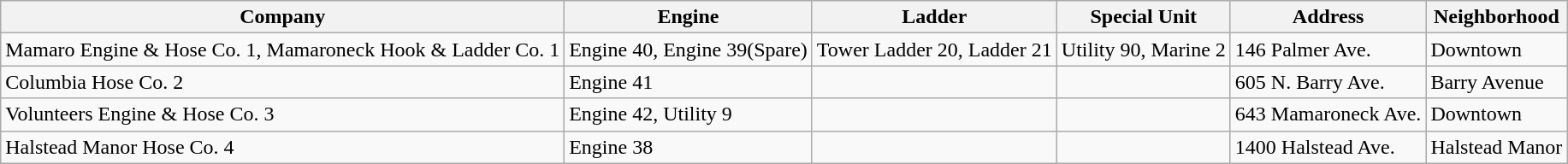<table class=wikitable>
<tr valign=bottom>
<th>Company</th>
<th>Engine</th>
<th>Ladder</th>
<th>Special Unit</th>
<th>Address</th>
<th>Neighborhood</th>
</tr>
<tr>
<td>Mamaro Engine & Hose Co. 1, Mamaroneck Hook & Ladder Co. 1</td>
<td>Engine 40, Engine 39(Spare)</td>
<td>Tower Ladder 20, Ladder 21</td>
<td>Utility 90, Marine 2</td>
<td>146 Palmer Ave.</td>
<td>Downtown</td>
</tr>
<tr>
<td>Columbia Hose Co. 2</td>
<td>Engine 41</td>
<td></td>
<td></td>
<td>605 N. Barry Ave.</td>
<td>Barry Avenue</td>
</tr>
<tr>
<td>Volunteers Engine & Hose Co. 3</td>
<td>Engine 42, Utility 9</td>
<td></td>
<td></td>
<td>643 Mamaroneck Ave.</td>
<td>Downtown</td>
</tr>
<tr>
<td>Halstead Manor Hose Co. 4</td>
<td>Engine 38</td>
<td></td>
<td></td>
<td>1400 Halstead Ave.</td>
<td>Halstead Manor</td>
</tr>
</table>
